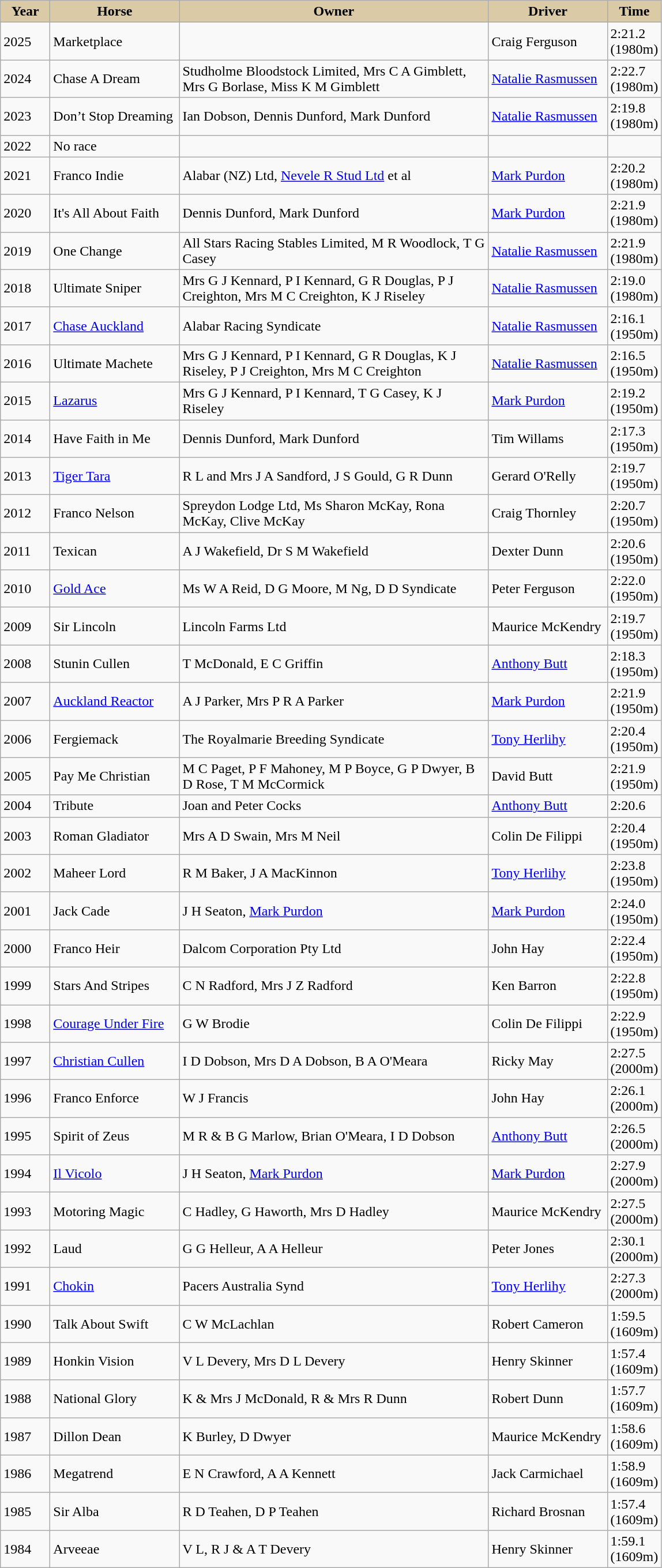<table class="wikitable sortable">
<tr>
<th style="background-color:#dacaa5; width:50px">Year <br></th>
<th style="background-color:#dacaa5; width:142px">Horse <br></th>
<th style="background-color:#dacaa5; width:350px">Owner <br></th>
<th style="background-color:#dacaa5; width:130px">Driver<br></th>
<th style="background-color:#dacaa5; width:40px">Time  <br></th>
</tr>
<tr>
<td>2025</td>
<td>Marketplace</td>
<td></td>
<td>Craig Ferguson</td>
<td>2:21.2 (1980m)</td>
</tr>
<tr>
<td>2024</td>
<td>Chase A Dream</td>
<td>Studholme Bloodstock Limited, Mrs C A Gimblett, Mrs G Borlase, Miss K M Gimblett</td>
<td><a href='#'>Natalie Rasmussen</a></td>
<td>2:22.7 (1980m)</td>
</tr>
<tr>
<td>2023</td>
<td>Don’t Stop Dreaming</td>
<td>Ian Dobson, Dennis Dunford, Mark Dunford</td>
<td><a href='#'>Natalie Rasmussen</a></td>
<td>2:19.8 (1980m)</td>
</tr>
<tr>
<td>2022</td>
<td>No race</td>
<td></td>
<td></td>
<td></td>
</tr>
<tr>
<td>2021</td>
<td>Franco Indie</td>
<td>Alabar (NZ) Ltd, <a href='#'>Nevele R Stud Ltd</a> et al</td>
<td><a href='#'>Mark Purdon</a></td>
<td>2:20.2 (1980m)</td>
</tr>
<tr>
<td>2020</td>
<td>It's All About Faith</td>
<td>Dennis Dunford, Mark Dunford</td>
<td><a href='#'>Mark Purdon</a></td>
<td>2:21.9 (1980m)</td>
</tr>
<tr>
<td>2019</td>
<td>One Change</td>
<td>All Stars Racing Stables Limited, M R Woodlock, T G Casey</td>
<td><a href='#'>Natalie Rasmussen</a></td>
<td>2:21.9 (1980m)</td>
</tr>
<tr>
<td>2018</td>
<td>Ultimate Sniper</td>
<td>Mrs G J Kennard, P I Kennard, G R Douglas, P J Creighton, Mrs M C Creighton, K J Riseley</td>
<td><a href='#'>Natalie Rasmussen</a></td>
<td>2:19.0 (1980m)</td>
</tr>
<tr>
<td>2017</td>
<td><a href='#'>Chase Auckland</a></td>
<td>Alabar Racing Syndicate</td>
<td><a href='#'>Natalie Rasmussen</a></td>
<td>2:16.1 (1950m)</td>
</tr>
<tr>
<td>2016</td>
<td>Ultimate Machete</td>
<td>Mrs G J Kennard, P I Kennard, G R Douglas, K J Riseley, P J Creighton, Mrs M C Creighton</td>
<td><a href='#'>Natalie Rasmussen</a></td>
<td>2:16.5 (1950m)</td>
</tr>
<tr>
<td>2015</td>
<td><a href='#'>Lazarus</a></td>
<td>Mrs G J Kennard, P I Kennard, T G Casey, K J Riseley</td>
<td><a href='#'>Mark Purdon</a></td>
<td>2:19.2 (1950m)</td>
</tr>
<tr>
<td>2014</td>
<td>Have Faith in Me</td>
<td>Dennis Dunford, Mark Dunford</td>
<td>Tim Willams</td>
<td>2:17.3 (1950m)</td>
</tr>
<tr>
<td>2013</td>
<td><a href='#'>Tiger Tara</a></td>
<td>R L and Mrs J A Sandford, J S Gould, G R Dunn</td>
<td>Gerard O'Relly</td>
<td>2:19.7 (1950m)</td>
</tr>
<tr>
<td>2012</td>
<td>Franco Nelson</td>
<td>Spreydon Lodge Ltd, Ms Sharon McKay, Rona McKay, Clive McKay</td>
<td>Craig Thornley</td>
<td>2:20.7 (1950m)</td>
</tr>
<tr>
<td>2011</td>
<td>Texican</td>
<td>A J Wakefield, Dr S M Wakefield</td>
<td>Dexter Dunn</td>
<td>2:20.6 (1950m)</td>
</tr>
<tr>
<td>2010</td>
<td><a href='#'>Gold Ace</a></td>
<td>Ms W A Reid, D G Moore, M Ng, D D Syndicate</td>
<td>Peter Ferguson</td>
<td>2:22.0 (1950m)</td>
</tr>
<tr>
<td>2009</td>
<td>Sir Lincoln</td>
<td>Lincoln Farms Ltd</td>
<td>Maurice McKendry</td>
<td>2:19.7 (1950m)</td>
</tr>
<tr>
<td>2008</td>
<td>Stunin Cullen</td>
<td>T McDonald, E C Griffin</td>
<td><a href='#'>Anthony Butt</a></td>
<td>2:18.3 (1950m)</td>
</tr>
<tr>
<td>2007</td>
<td><a href='#'>Auckland Reactor</a></td>
<td>A J Parker, Mrs P R A Parker</td>
<td><a href='#'>Mark Purdon</a></td>
<td>2:21.9 (1950m)</td>
</tr>
<tr>
<td>2006</td>
<td>Fergiemack</td>
<td>The Royalmarie Breeding Syndicate</td>
<td><a href='#'>Tony Herlihy</a></td>
<td>2:20.4 (1950m)</td>
</tr>
<tr>
<td>2005</td>
<td>Pay Me Christian</td>
<td>M C Paget, P F Mahoney, M P Boyce, G P Dwyer, B D Rose, T M McCormick</td>
<td>David Butt</td>
<td>2:21.9 (1950m)</td>
</tr>
<tr>
<td>2004</td>
<td>Tribute</td>
<td>Joan and Peter Cocks </td>
<td><a href='#'>Anthony Butt</a></td>
<td>2:20.6</td>
</tr>
<tr>
<td>2003</td>
<td>Roman Gladiator</td>
<td>Mrs A D Swain, Mrs M Neil</td>
<td>Colin De Filippi</td>
<td>2:20.4 (1950m)</td>
</tr>
<tr>
<td>2002</td>
<td>Maheer Lord</td>
<td>R M Baker, J A MacKinnon</td>
<td><a href='#'>Tony Herlihy</a></td>
<td>2:23.8 (1950m)</td>
</tr>
<tr>
<td>2001</td>
<td>Jack Cade</td>
<td>J H Seaton, <a href='#'>Mark Purdon</a></td>
<td><a href='#'>Mark Purdon</a></td>
<td>2:24.0 (1950m)</td>
</tr>
<tr>
<td>2000</td>
<td>Franco Heir</td>
<td>Dalcom Corporation Pty Ltd</td>
<td>John Hay</td>
<td>2:22.4 (1950m)</td>
</tr>
<tr>
<td>1999</td>
<td>Stars And Stripes</td>
<td>C N Radford, Mrs J Z Radford</td>
<td>Ken Barron</td>
<td>2:22.8 (1950m)</td>
</tr>
<tr>
<td>1998</td>
<td><a href='#'>Courage Under Fire</a></td>
<td>G W Brodie</td>
<td>Colin De Filippi</td>
<td>2:22.9 (1950m)</td>
</tr>
<tr>
<td>1997</td>
<td><a href='#'>Christian Cullen</a></td>
<td>I D Dobson, Mrs D A Dobson, B A O'Meara</td>
<td>Ricky May</td>
<td>2:27.5 (2000m)</td>
</tr>
<tr>
<td>1996</td>
<td>Franco Enforce</td>
<td>W J Francis</td>
<td>John Hay</td>
<td>2:26.1 (2000m)</td>
</tr>
<tr>
<td>1995</td>
<td>Spirit of Zeus</td>
<td>M R & B G Marlow, Brian O'Meara, I D Dobson</td>
<td><a href='#'>Anthony Butt</a></td>
<td>2:26.5 (2000m)</td>
</tr>
<tr>
<td>1994</td>
<td><a href='#'>Il Vicolo</a></td>
<td>J H Seaton, <a href='#'>Mark Purdon</a></td>
<td><a href='#'>Mark Purdon</a></td>
<td>2:27.9 (2000m)</td>
</tr>
<tr>
<td>1993</td>
<td>Motoring Magic</td>
<td>C Hadley, G Haworth, Mrs D Hadley</td>
<td>Maurice McKendry</td>
<td>2:27.5 (2000m)</td>
</tr>
<tr>
<td>1992</td>
<td>Laud</td>
<td>G G Helleur, A A Helleur</td>
<td>Peter Jones</td>
<td>2:30.1 (2000m)</td>
</tr>
<tr>
<td>1991</td>
<td><a href='#'>Chokin</a></td>
<td>Pacers Australia Synd</td>
<td><a href='#'>Tony Herlihy</a></td>
<td>2:27.3 (2000m)</td>
</tr>
<tr>
<td>1990</td>
<td>Talk About Swift</td>
<td>C W McLachlan</td>
<td>Robert Cameron</td>
<td>1:59.5 (1609m)</td>
</tr>
<tr>
<td>1989</td>
<td>Honkin Vision</td>
<td>V L Devery, Mrs D L Devery</td>
<td>Henry Skinner</td>
<td>1:57.4 (1609m)</td>
</tr>
<tr>
<td>1988</td>
<td>National Glory</td>
<td>K & Mrs J McDonald, R & Mrs R Dunn</td>
<td>Robert Dunn</td>
<td>1:57.7 (1609m)</td>
</tr>
<tr>
<td>1987</td>
<td>Dillon Dean</td>
<td>K Burley, D Dwyer</td>
<td>Maurice McKendry</td>
<td>1:58.6 (1609m)</td>
</tr>
<tr>
<td>1986</td>
<td>Megatrend</td>
<td>E N Crawford, A A Kennett</td>
<td>Jack Carmichael</td>
<td>1:58.9 (1609m)</td>
</tr>
<tr>
<td>1985</td>
<td>Sir Alba</td>
<td>R D Teahen, D P Teahen</td>
<td>Richard Brosnan</td>
<td>1:57.4 (1609m)</td>
</tr>
<tr>
<td>1984</td>
<td>Arveeae</td>
<td>V L, R J & A T Devery</td>
<td>Henry Skinner</td>
<td>1:59.1 (1609m)</td>
</tr>
</table>
